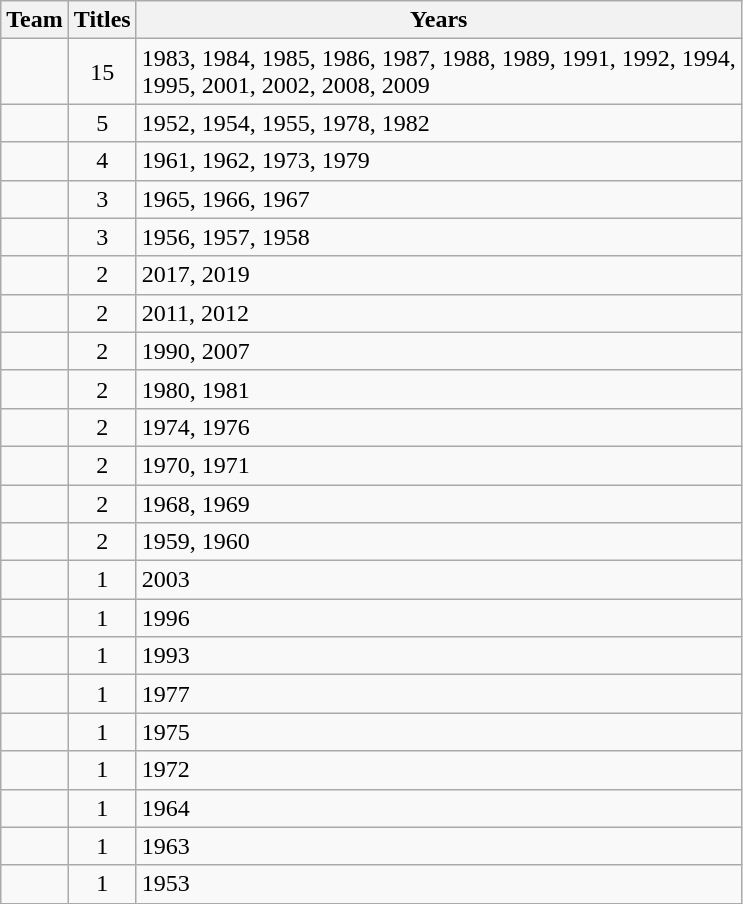<table class="wikitable sortable" style="text-align:center">
<tr>
<th>Team</th>
<th>Titles</th>
<th>Years</th>
</tr>
<tr>
<td style=><em></em></td>
<td>15</td>
<td align=left>1983, 1984, 1985, 1986, 1987, 1988, 1989, 1991, 1992, 1994,<br>1995, 2001, 2002, 2008, 2009</td>
</tr>
<tr>
<td style=><em></em></td>
<td>5</td>
<td align=left>1952, 1954, 1955, 1978, 1982</td>
</tr>
<tr>
<td style=><em></em></td>
<td>4</td>
<td align=left>1961, 1962, 1973, 1979</td>
</tr>
<tr>
<td style=><em></em></td>
<td>3</td>
<td align=left>1965, 1966, 1967</td>
</tr>
<tr>
<td style=><em></em></td>
<td>3</td>
<td align=left>1956, 1957, 1958</td>
</tr>
<tr>
<td style=><em></em></td>
<td>2</td>
<td align=left>2017, 2019</td>
</tr>
<tr>
<td style=><em></em></td>
<td>2</td>
<td align=left>2011, 2012</td>
</tr>
<tr>
<td style=><em></em></td>
<td>2</td>
<td align=left>1990, 2007</td>
</tr>
<tr>
<td style=><em></em></td>
<td>2</td>
<td align=left>1980, 1981</td>
</tr>
<tr>
<td style=><em></em></td>
<td>2</td>
<td align=left>1974, 1976</td>
</tr>
<tr>
<td style=><em></em></td>
<td>2</td>
<td align=left>1970, 1971</td>
</tr>
<tr>
<td style=><em></em></td>
<td>2</td>
<td align=left>1968, 1969</td>
</tr>
<tr>
<td style=><em></em></td>
<td>2</td>
<td align=left>1959, 1960</td>
</tr>
<tr>
<td style=><em></em></td>
<td>1</td>
<td align=left>2003</td>
</tr>
<tr>
<td style=><em></em></td>
<td>1</td>
<td align=left>1996</td>
</tr>
<tr>
<td style=><em></em></td>
<td>1</td>
<td align=left>1993</td>
</tr>
<tr>
<td style=><em></em></td>
<td>1</td>
<td align=left>1977</td>
</tr>
<tr>
<td style=><em></em></td>
<td>1</td>
<td align=left>1975</td>
</tr>
<tr>
<td style=><em></em></td>
<td>1</td>
<td align=left>1972</td>
</tr>
<tr>
<td style=><em></em></td>
<td>1</td>
<td align=left>1964</td>
</tr>
<tr>
<td style=><em></em></td>
<td>1</td>
<td align=left>1963</td>
</tr>
<tr>
<td style=><em></em></td>
<td>1</td>
<td align=left>1953</td>
</tr>
</table>
